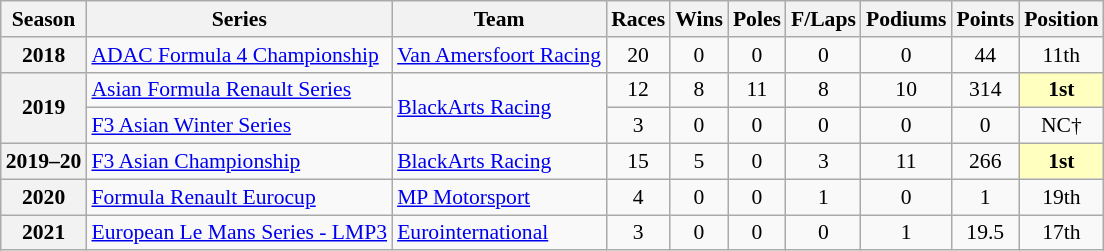<table class="wikitable" style="font-size: 90%; text-align:center">
<tr>
<th>Season</th>
<th>Series</th>
<th>Team</th>
<th>Races</th>
<th>Wins</th>
<th>Poles</th>
<th>F/Laps</th>
<th>Podiums</th>
<th>Points</th>
<th>Position</th>
</tr>
<tr>
<th>2018</th>
<td align=left><a href='#'>ADAC Formula 4 Championship</a></td>
<td align=left><a href='#'>Van Amersfoort Racing</a></td>
<td>20</td>
<td>0</td>
<td>0</td>
<td>0</td>
<td>0</td>
<td>44</td>
<td>11th</td>
</tr>
<tr>
<th rowspan=2>2019</th>
<td align=left><a href='#'>Asian Formula Renault Series</a></td>
<td rowspan=2 align=left><a href='#'>BlackArts Racing</a></td>
<td>12</td>
<td>8</td>
<td>11</td>
<td>8</td>
<td>10</td>
<td>314</td>
<td style="background:#FFFFBF;"><strong>1st</strong></td>
</tr>
<tr>
<td align=left><a href='#'>F3 Asian Winter Series</a></td>
<td>3</td>
<td>0</td>
<td>0</td>
<td>0</td>
<td>0</td>
<td>0</td>
<td>NC†</td>
</tr>
<tr>
<th>2019–20</th>
<td align=left><a href='#'>F3 Asian Championship</a></td>
<td align=left><a href='#'>BlackArts Racing</a></td>
<td>15</td>
<td>5</td>
<td>0</td>
<td>3</td>
<td>11</td>
<td>266</td>
<td style="background:#FFFFBF;"><strong>1st</strong></td>
</tr>
<tr>
<th>2020</th>
<td align=left><a href='#'>Formula Renault Eurocup</a></td>
<td align=left><a href='#'>MP Motorsport</a></td>
<td>4</td>
<td>0</td>
<td>0</td>
<td>1</td>
<td>0</td>
<td>1</td>
<td>19th</td>
</tr>
<tr>
<th>2021</th>
<td align=left><a href='#'>European Le Mans Series - LMP3</a></td>
<td align=left><a href='#'>Eurointernational</a></td>
<td>3</td>
<td>0</td>
<td>0</td>
<td>0</td>
<td>1</td>
<td>19.5</td>
<td>17th</td>
</tr>
</table>
